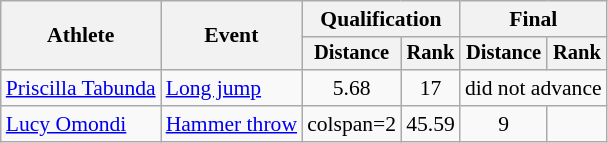<table class="wikitable" style="font-size:90%">
<tr>
<th rowspan=2>Athlete</th>
<th rowspan=2>Event</th>
<th colspan=2>Qualification</th>
<th colspan=2>Final</th>
</tr>
<tr style="font-size:95%">
<th>Distance</th>
<th>Rank</th>
<th>Distance</th>
<th>Rank</th>
</tr>
<tr align=center>
<td align=left><a href='#'>Priscilla Tabunda</a></td>
<td style="text-align:left;"><a href='#'>Long jump</a></td>
<td>5.68</td>
<td>17</td>
<td colspan=2>did not advance</td>
</tr>
<tr align=center>
<td align=left><a href='#'>Lucy Omondi</a></td>
<td style="text-align:left;"><a href='#'>Hammer throw</a></td>
<td>colspan=2</td>
<td>45.59</td>
<td>9</td>
</tr>
</table>
